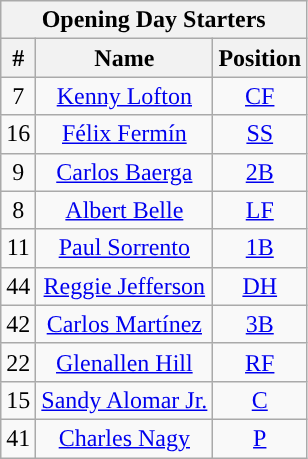<table class="wikitable" style="text-align:center">
<tr>
<th colspan="3">Opening Day Starters</th>
</tr>
<tr>
<th>#</th>
<th>Name</th>
<th>Position</th>
</tr>
<tr>
<td>7</td>
<td><a href='#'>Kenny Lofton</a></td>
<td><a href='#'>CF</a></td>
</tr>
<tr>
<td>16</td>
<td><a href='#'>Félix Fermín</a></td>
<td><a href='#'>SS</a></td>
</tr>
<tr>
<td>9</td>
<td><a href='#'>Carlos Baerga</a></td>
<td><a href='#'>2B</a></td>
</tr>
<tr>
<td>8</td>
<td><a href='#'>Albert Belle</a></td>
<td><a href='#'>LF</a></td>
</tr>
<tr>
<td>11</td>
<td><a href='#'>Paul Sorrento</a></td>
<td><a href='#'>1B</a></td>
</tr>
<tr>
<td>44</td>
<td><a href='#'>Reggie Jefferson</a></td>
<td><a href='#'>DH</a></td>
</tr>
<tr>
<td>42</td>
<td><a href='#'>Carlos Martínez</a></td>
<td><a href='#'>3B</a></td>
</tr>
<tr>
<td>22</td>
<td><a href='#'>Glenallen Hill</a></td>
<td><a href='#'>RF</a></td>
</tr>
<tr>
<td>15</td>
<td><a href='#'>Sandy Alomar Jr.</a></td>
<td><a href='#'>C</a></td>
</tr>
<tr>
<td>41</td>
<td><a href='#'>Charles Nagy</a></td>
<td><a href='#'>P</a></td>
</tr>
</table>
